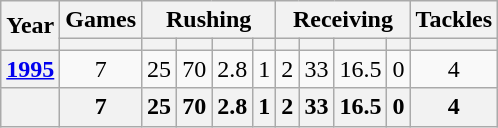<table class="wikitable" style="text-align:center;">
<tr>
<th rowspan="2">Year</th>
<th colspan="1">Games</th>
<th colspan="4">Rushing</th>
<th colspan="4">Receiving</th>
<th colspan="1">Tackles</th>
</tr>
<tr>
<th></th>
<th></th>
<th></th>
<th></th>
<th></th>
<th></th>
<th></th>
<th></th>
<th></th>
<th></th>
</tr>
<tr>
<th><a href='#'>1995</a></th>
<td>7</td>
<td>25</td>
<td>70</td>
<td>2.8</td>
<td>1</td>
<td>2</td>
<td>33</td>
<td>16.5</td>
<td>0</td>
<td>4</td>
</tr>
<tr>
<th colspan="1"></th>
<th>7</th>
<th>25</th>
<th>70</th>
<th>2.8</th>
<th>1</th>
<th>2</th>
<th>33</th>
<th>16.5</th>
<th>0</th>
<th>4</th>
</tr>
</table>
